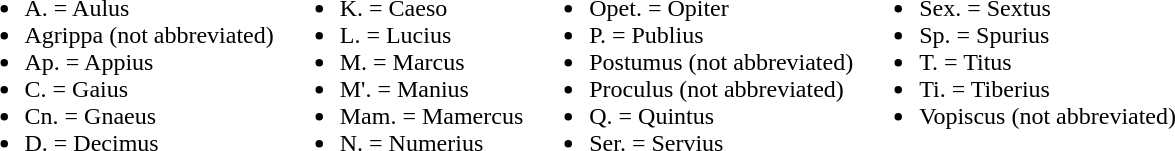<table>
<tr>
<td valign="top"><br><ul><li>A. = Aulus</li><li>Agrippa (not abbreviated)</li><li>Ap. = Appius</li><li>C. = Gaius</li><li>Cn. = Gnaeus</li><li>D. = Decimus</li></ul></td>
<td valign="top"><br><ul><li>K. = Caeso</li><li>L. = Lucius</li><li>M. = Marcus</li><li>M'. = Manius</li><li>Mam. = Mamercus</li><li>N. = Numerius</li></ul></td>
<td valign="top"><br><ul><li>Opet. = Opiter</li><li>P. = Publius</li><li>Postumus (not abbreviated)</li><li>Proculus (not abbreviated)</li><li>Q. = Quintus</li><li>Ser. = Servius</li></ul></td>
<td valign="top"><br><ul><li>Sex. = Sextus</li><li>Sp. = Spurius</li><li>T. = Titus</li><li>Ti. = Tiberius</li><li>Vopiscus (not abbreviated)</li></ul></td>
</tr>
</table>
